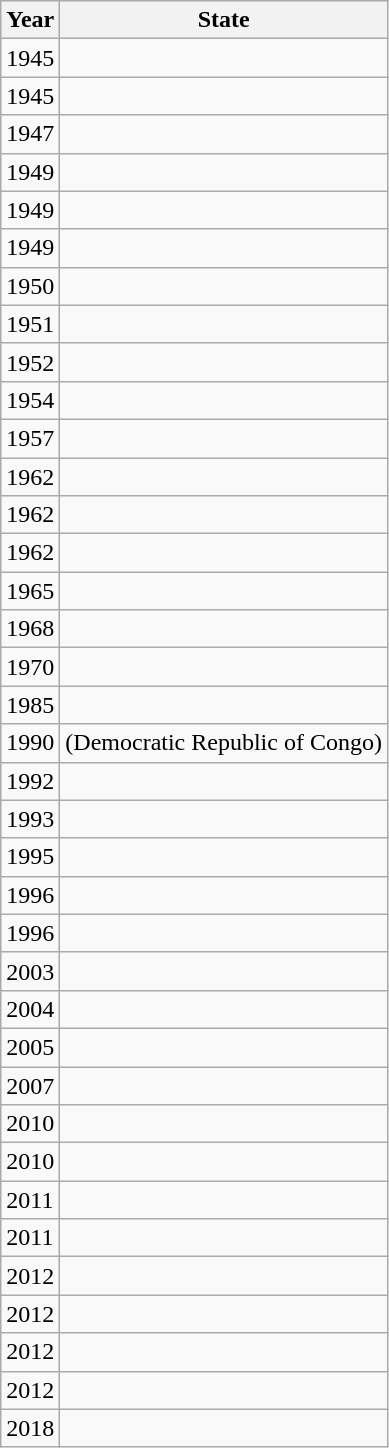<table class="wikitable">
<tr>
<th>Year</th>
<th>State</th>
</tr>
<tr>
<td>1945</td>
<td></td>
</tr>
<tr>
<td>1945</td>
<td></td>
</tr>
<tr>
<td>1947</td>
<td></td>
</tr>
<tr>
<td>1949</td>
<td></td>
</tr>
<tr>
<td>1949</td>
<td></td>
</tr>
<tr>
<td>1949</td>
<td></td>
</tr>
<tr>
<td>1950</td>
<td></td>
</tr>
<tr>
<td>1951</td>
<td></td>
</tr>
<tr>
<td>1952</td>
<td></td>
</tr>
<tr>
<td>1954</td>
<td></td>
</tr>
<tr>
<td>1957</td>
<td></td>
</tr>
<tr>
<td>1962</td>
<td></td>
</tr>
<tr>
<td>1962</td>
<td></td>
</tr>
<tr>
<td>1962</td>
<td></td>
</tr>
<tr>
<td>1965</td>
<td></td>
</tr>
<tr>
<td>1968</td>
<td></td>
</tr>
<tr>
<td>1970</td>
<td></td>
</tr>
<tr>
<td>1985</td>
<td></td>
</tr>
<tr>
<td>1990</td>
<td> (Democratic Republic of Congo)</td>
</tr>
<tr>
<td>1992</td>
<td></td>
</tr>
<tr>
<td>1993</td>
<td></td>
</tr>
<tr>
<td>1995</td>
<td></td>
</tr>
<tr>
<td>1996</td>
<td></td>
</tr>
<tr>
<td>1996</td>
<td></td>
</tr>
<tr>
<td>2003</td>
<td></td>
</tr>
<tr>
<td>2004</td>
<td></td>
</tr>
<tr>
<td>2005</td>
<td></td>
</tr>
<tr>
<td>2007</td>
<td></td>
</tr>
<tr>
<td>2010</td>
<td></td>
</tr>
<tr>
<td>2010</td>
<td></td>
</tr>
<tr>
<td>2011</td>
<td></td>
</tr>
<tr>
<td>2011</td>
<td></td>
</tr>
<tr>
<td>2012</td>
<td></td>
</tr>
<tr>
<td>2012</td>
<td></td>
</tr>
<tr>
<td>2012</td>
<td></td>
</tr>
<tr>
<td>2012</td>
<td></td>
</tr>
<tr>
<td>2018</td>
<td></td>
</tr>
</table>
